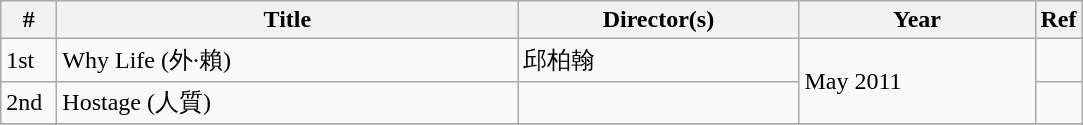<table class="wikitable">
<tr bgcolor="#EEEEEE" style="font-weight:bold;">
<th width="30px">#</th>
<th width="300px">Title</th>
<th width="180px">Director(s)</th>
<th width="150px">Year</th>
<th>Ref</th>
</tr>
<tr>
<td>1st</td>
<td>Why Life (外·賴)</td>
<td>邱柏翰</td>
<td rowspan="2">May 2011</td>
<td></td>
</tr>
<tr>
<td>2nd</td>
<td>Hostage (人質)</td>
<td></td>
<td></td>
</tr>
<tr>
</tr>
</table>
